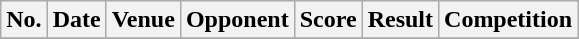<table class="wikitable sortable">
<tr>
<th scope="col">No.</th>
<th scope="col">Date</th>
<th scope="col">Venue</th>
<th scope="col">Opponent</th>
<th scope="col">Score</th>
<th scope="col">Result</th>
<th scope="col">Competition</th>
</tr>
<tr>
</tr>
</table>
